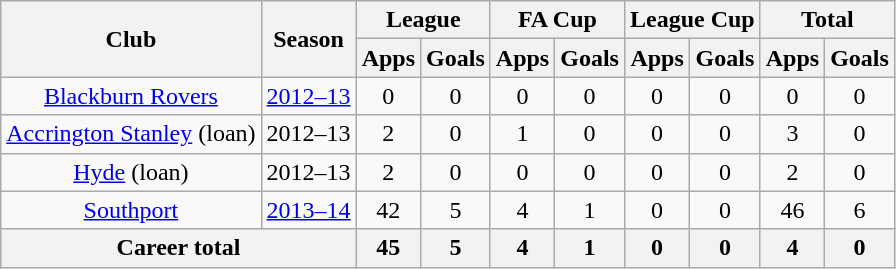<table class="wikitable" style="text-align:center">
<tr>
<th rowspan="2">Club</th>
<th rowspan="2">Season</th>
<th colspan="2">League</th>
<th colspan="2">FA Cup</th>
<th colspan="2">League Cup</th>
<th colspan="2">Total</th>
</tr>
<tr>
<th>Apps</th>
<th>Goals</th>
<th>Apps</th>
<th>Goals</th>
<th>Apps</th>
<th>Goals</th>
<th>Apps</th>
<th>Goals</th>
</tr>
<tr>
<td><a href='#'>Blackburn Rovers</a></td>
<td><a href='#'>2012–13</a></td>
<td>0</td>
<td>0</td>
<td>0</td>
<td>0</td>
<td>0</td>
<td>0</td>
<td>0</td>
<td>0</td>
</tr>
<tr>
<td><a href='#'>Accrington Stanley</a> (loan)</td>
<td>2012–13</td>
<td>2</td>
<td>0</td>
<td>1</td>
<td>0</td>
<td>0</td>
<td>0</td>
<td>3</td>
<td>0</td>
</tr>
<tr>
<td><a href='#'>Hyde</a> (loan)</td>
<td>2012–13</td>
<td>2</td>
<td>0</td>
<td>0</td>
<td>0</td>
<td>0</td>
<td>0</td>
<td>2</td>
<td>0</td>
</tr>
<tr>
<td><a href='#'>Southport</a></td>
<td><a href='#'>2013–14</a></td>
<td>42</td>
<td>5</td>
<td>4</td>
<td>1</td>
<td>0</td>
<td>0</td>
<td>46</td>
<td>6</td>
</tr>
<tr>
<th colspan="2">Career total</th>
<th>45</th>
<th>5</th>
<th>4</th>
<th>1</th>
<th>0</th>
<th>0</th>
<th>4</th>
<th>0</th>
</tr>
</table>
